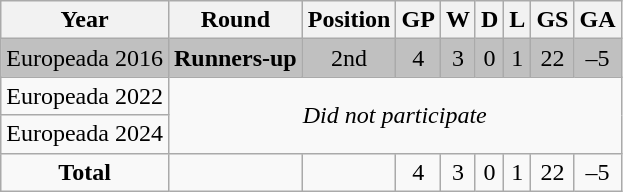<table class="wikitable" style="text-align: center;">
<tr>
<th>Year</th>
<th>Round</th>
<th>Position</th>
<th>GP</th>
<th>W</th>
<th>D</th>
<th>L</th>
<th>GS</th>
<th>GA</th>
</tr>
<tr bgcolor=silver>
<td> Europeada 2016</td>
<td><strong>Runners-up</strong></td>
<td>2nd</td>
<td>4</td>
<td>3</td>
<td>0</td>
<td>1</td>
<td>22</td>
<td>–5</td>
</tr>
<tr>
<td> Europeada 2022</td>
<td colspan="8" rowspan="2"><em>Did not participate</em></td>
</tr>
<tr>
<td> Europeada 2024</td>
</tr>
<tr>
<td><strong>Total</strong></td>
<td></td>
<td></td>
<td>4</td>
<td>3</td>
<td>0</td>
<td>1</td>
<td>22</td>
<td>–5</td>
</tr>
</table>
